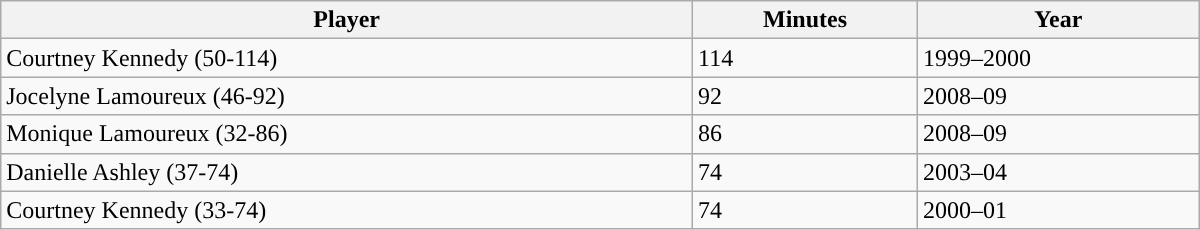<table class="wikitable" style="width: 50em">
<tr>
<th>Player</th>
<th>Minutes</th>
<th>Year</th>
</tr>
<tr>
<td>Courtney Kennedy (50-114)</td>
<td>114</td>
<td>1999–2000</td>
</tr>
<tr>
<td>Jocelyne Lamoureux (46-92)</td>
<td>92</td>
<td>2008–09</td>
</tr>
<tr>
<td>Monique Lamoureux (32-86)</td>
<td>86</td>
<td>2008–09</td>
</tr>
<tr>
<td>Danielle Ashley (37-74)</td>
<td>74</td>
<td>2003–04</td>
</tr>
<tr>
<td>Courtney Kennedy (33-74)</td>
<td>74</td>
<td>2000–01</td>
</tr>
</table>
